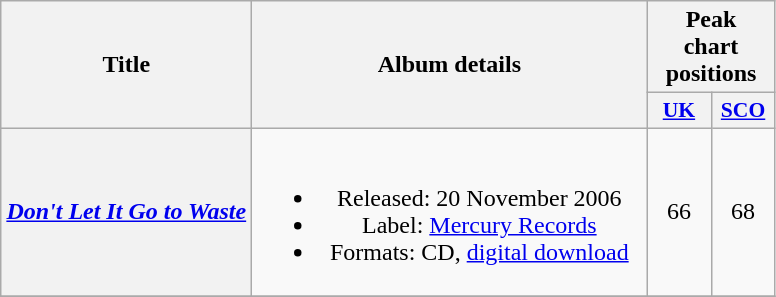<table class="wikitable plainrowheaders" style="text-align:center;">
<tr>
<th scope="col" rowspan="2" style="width:10em;">Title</th>
<th scope="col" rowspan="2" style="width:16em;">Album details</th>
<th scope="col" colspan="2">Peak<br>chart<br>positions</th>
</tr>
<tr>
<th scope="col" style="width:2.5em;font-size:90%;"><a href='#'>UK</a></th>
<th scope="col" style="width:2.5em;font-size:90%;"><a href='#'>SCO</a></th>
</tr>
<tr>
<th scope="row"><em><a href='#'>Don't Let It Go to Waste</a></em></th>
<td><br><ul><li>Released: 20 November 2006</li><li>Label: <a href='#'>Mercury Records</a></li><li>Formats: CD, <a href='#'>digital download</a></li></ul></td>
<td>66</td>
<td>68</td>
</tr>
<tr>
</tr>
</table>
